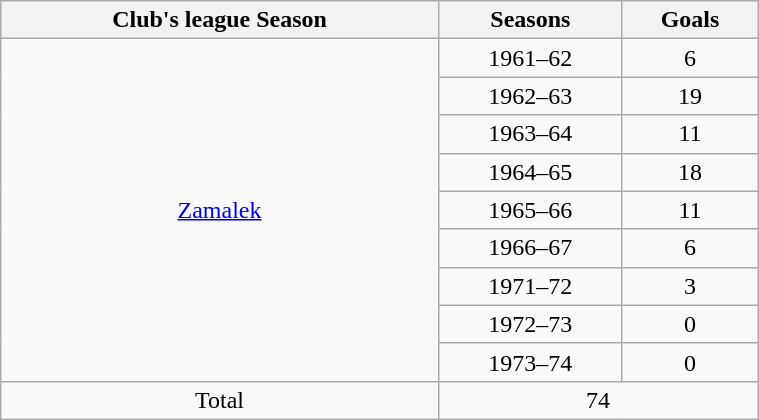<table class="wikitable" style="width:40%; text-align: center">
<tr>
<th>Club's league Season</th>
<th>Seasons</th>
<th>Goals</th>
</tr>
<tr>
<td rowspan="9"><a href='#'>Zamalek</a></td>
<td>1961–62</td>
<td>6</td>
</tr>
<tr>
<td>1962–63</td>
<td>19</td>
</tr>
<tr>
<td>1963–64</td>
<td>11</td>
</tr>
<tr>
<td>1964–65</td>
<td>18</td>
</tr>
<tr>
<td>1965–66</td>
<td>11</td>
</tr>
<tr>
<td>1966–67</td>
<td>6</td>
</tr>
<tr>
<td>1971–72</td>
<td>3</td>
</tr>
<tr>
<td>1972–73</td>
<td>0</td>
</tr>
<tr>
<td>1973–74</td>
<td>0</td>
</tr>
<tr>
<td>Total</td>
<td colspan="2">74</td>
</tr>
</table>
